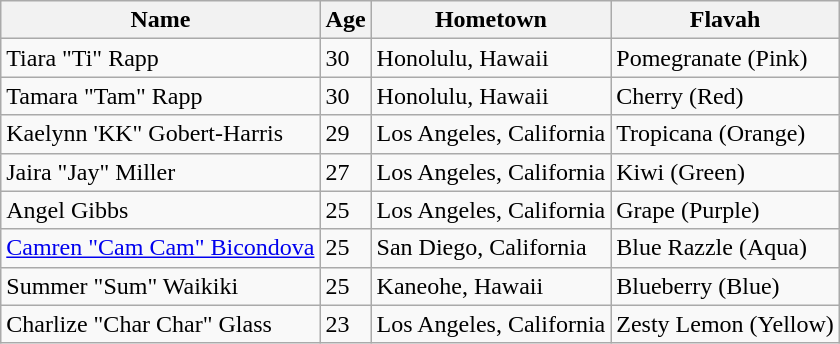<table class="wikitable">
<tr>
<th>Name</th>
<th>Age</th>
<th>Hometown</th>
<th>Flavah</th>
</tr>
<tr>
<td>Tiara "Ti" Rapp</td>
<td>30</td>
<td>Honolulu, Hawaii</td>
<td>Pomegranate (Pink)</td>
</tr>
<tr>
<td>Tamara "Tam" Rapp</td>
<td>30</td>
<td>Honolulu, Hawaii</td>
<td>Cherry (Red)</td>
</tr>
<tr>
<td>Kaelynn 'KK" Gobert-Harris</td>
<td>29</td>
<td>Los Angeles, California</td>
<td>Tropicana (Orange)</td>
</tr>
<tr>
<td>Jaira "Jay" Miller</td>
<td>27</td>
<td>Los Angeles, California</td>
<td>Kiwi (Green)</td>
</tr>
<tr>
<td>Angel Gibbs</td>
<td>25</td>
<td>Los Angeles, California</td>
<td>Grape (Purple)</td>
</tr>
<tr>
<td><a href='#'>Camren "Cam Cam" Bicondova</a></td>
<td>25</td>
<td>San Diego, California</td>
<td>Blue Razzle (Aqua)</td>
</tr>
<tr>
<td>Summer "Sum" Waikiki</td>
<td>25</td>
<td>Kaneohe, Hawaii</td>
<td>Blueberry (Blue)</td>
</tr>
<tr>
<td>Charlize "Char Char" Glass</td>
<td>23</td>
<td>Los Angeles, California</td>
<td>Zesty Lemon (Yellow)</td>
</tr>
</table>
